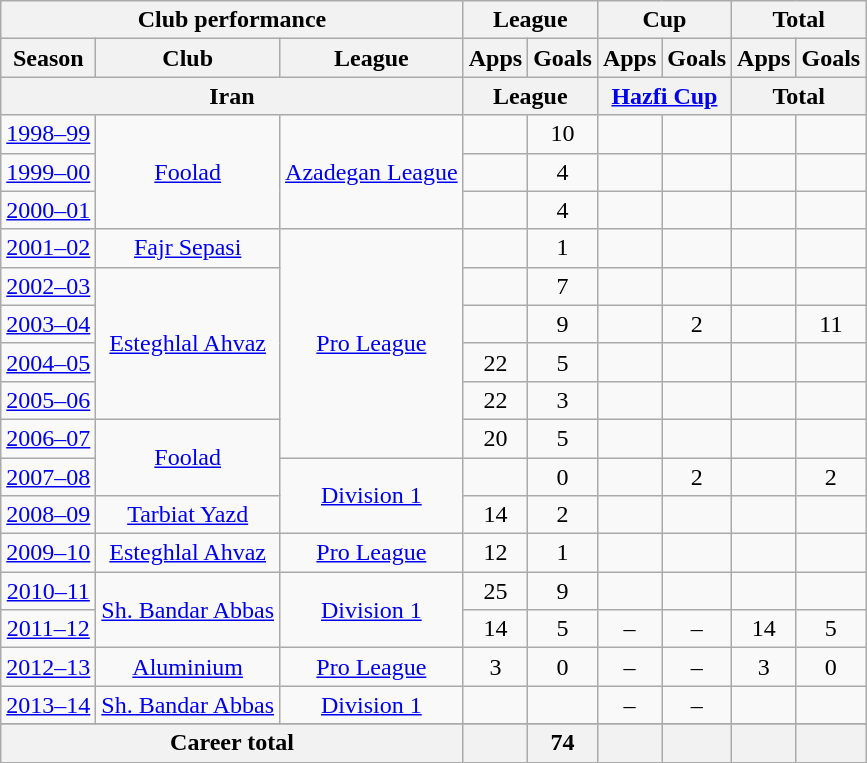<table class="wikitable" style="text-align:center;">
<tr>
<th colspan=3>Club performance</th>
<th colspan=2>League</th>
<th colspan=2>Cup</th>
<th colspan=2>Total</th>
</tr>
<tr>
<th>Season</th>
<th>Club</th>
<th>League</th>
<th>Apps</th>
<th>Goals</th>
<th>Apps</th>
<th>Goals</th>
<th>Apps</th>
<th>Goals</th>
</tr>
<tr>
<th colspan=3>Iran</th>
<th colspan=2>League</th>
<th colspan=2><a href='#'>Hazfi Cup</a></th>
<th colspan=2>Total</th>
</tr>
<tr>
<td><a href='#'>1998–99</a></td>
<td rowspan="3"><a href='#'>Foolad</a></td>
<td rowspan="3"><a href='#'>Azadegan League</a></td>
<td></td>
<td>10</td>
<td></td>
<td></td>
<td></td>
<td></td>
</tr>
<tr>
<td><a href='#'>1999–00</a></td>
<td></td>
<td>4</td>
<td></td>
<td></td>
<td></td>
<td></td>
</tr>
<tr>
<td><a href='#'>2000–01</a></td>
<td></td>
<td>4</td>
<td></td>
<td></td>
<td></td>
<td></td>
</tr>
<tr>
<td><a href='#'>2001–02</a></td>
<td><a href='#'>Fajr Sepasi</a></td>
<td rowspan="6"><a href='#'>Pro League</a></td>
<td></td>
<td>1</td>
<td></td>
<td></td>
<td></td>
<td></td>
</tr>
<tr>
<td><a href='#'>2002–03</a></td>
<td rowspan="4"><a href='#'>Esteghlal Ahvaz</a></td>
<td></td>
<td>7</td>
<td></td>
<td></td>
<td></td>
<td></td>
</tr>
<tr>
<td><a href='#'>2003–04</a></td>
<td></td>
<td>9</td>
<td></td>
<td>2</td>
<td></td>
<td>11</td>
</tr>
<tr>
<td><a href='#'>2004–05</a></td>
<td>22</td>
<td>5</td>
<td></td>
<td></td>
<td></td>
<td></td>
</tr>
<tr>
<td><a href='#'>2005–06</a></td>
<td>22</td>
<td>3</td>
<td></td>
<td></td>
<td></td>
<td></td>
</tr>
<tr>
<td><a href='#'>2006–07</a></td>
<td rowspan="2"><a href='#'>Foolad</a></td>
<td>20</td>
<td>5</td>
<td></td>
<td></td>
<td></td>
<td></td>
</tr>
<tr>
<td><a href='#'>2007–08</a></td>
<td rowspan="2"><a href='#'>Division 1</a></td>
<td></td>
<td>0</td>
<td></td>
<td>2</td>
<td></td>
<td>2</td>
</tr>
<tr>
<td><a href='#'>2008–09</a></td>
<td><a href='#'>Tarbiat Yazd</a></td>
<td>14</td>
<td>2</td>
<td></td>
<td></td>
<td></td>
<td></td>
</tr>
<tr>
<td><a href='#'>2009–10</a></td>
<td><a href='#'>Esteghlal Ahvaz</a></td>
<td><a href='#'>Pro League</a></td>
<td>12</td>
<td>1</td>
<td></td>
<td></td>
<td></td>
<td></td>
</tr>
<tr>
<td><a href='#'>2010–11</a></td>
<td rowspan="2"><a href='#'>Sh. Bandar Abbas</a></td>
<td rowspan="2"><a href='#'>Division 1</a></td>
<td>25</td>
<td>9</td>
<td></td>
<td></td>
<td></td>
<td></td>
</tr>
<tr>
<td><a href='#'>2011–12</a></td>
<td>14</td>
<td>5</td>
<td>–</td>
<td>–</td>
<td>14</td>
<td>5</td>
</tr>
<tr>
<td><a href='#'>2012–13</a></td>
<td><a href='#'>Aluminium</a></td>
<td><a href='#'>Pro League</a></td>
<td>3</td>
<td>0</td>
<td>–</td>
<td>–</td>
<td>3</td>
<td>0</td>
</tr>
<tr>
<td><a href='#'>2013–14</a></td>
<td rowspan="1"><a href='#'>Sh. Bandar Abbas</a></td>
<td rowspan="1"><a href='#'>Division 1</a></td>
<td></td>
<td></td>
<td>–</td>
<td>–</td>
<td></td>
<td></td>
</tr>
<tr>
</tr>
<tr>
<th colspan=3>Career total</th>
<th></th>
<th>74</th>
<th></th>
<th></th>
<th></th>
<th></th>
</tr>
</table>
